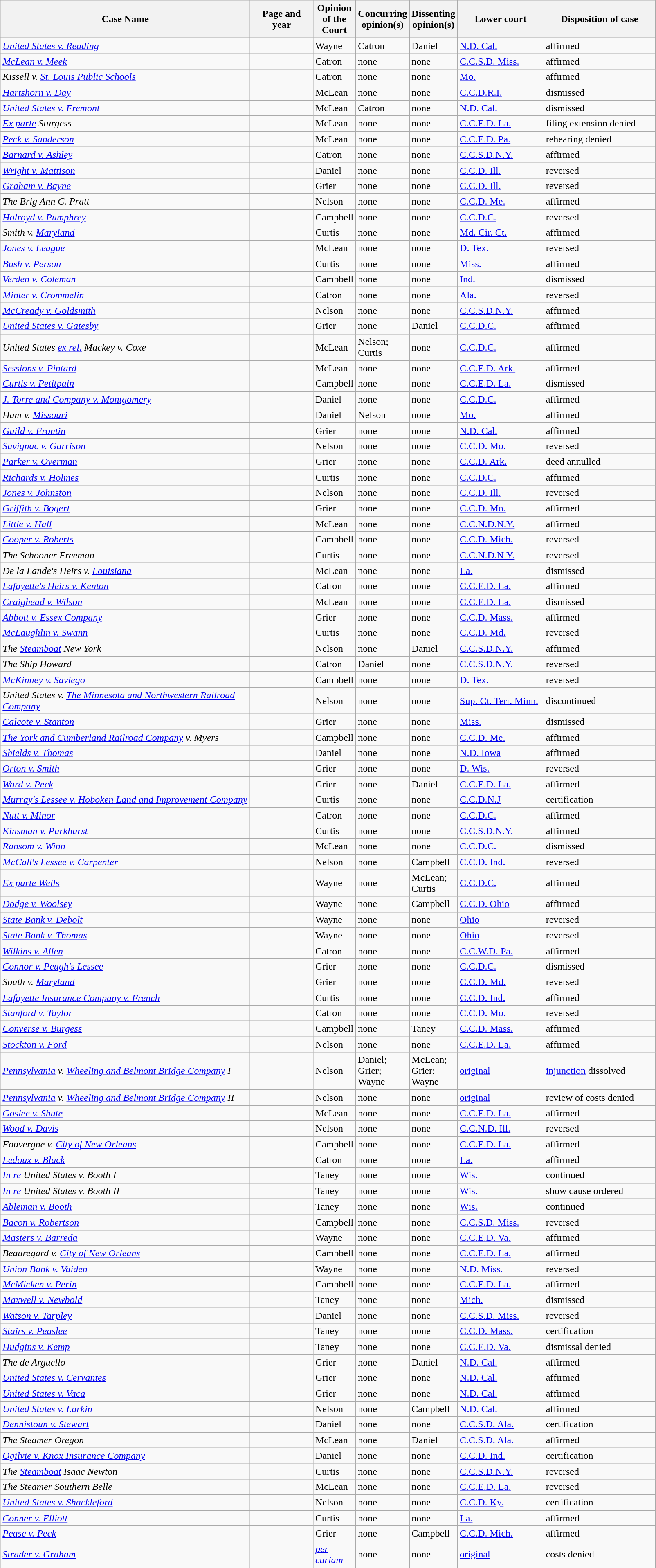<table class="wikitable sortable">
<tr>
<th scope="col" style="width: 400px;">Case Name</th>
<th scope="col" style="width: 95px;">Page and year</th>
<th scope="col" style="width: 10px;">Opinion of the Court</th>
<th scope="col" style="width: 10px;">Concurring opinion(s)</th>
<th scope="col" style="width: 10px;">Dissenting opinion(s)</th>
<th scope="col" style="width: 133px;">Lower court</th>
<th scope="col" style="width: 175px;">Disposition of case</th>
</tr>
<tr>
<td><em><a href='#'>United States v. Reading</a></em></td>
<td align="right"></td>
<td>Wayne</td>
<td>Catron</td>
<td>Daniel</td>
<td><a href='#'>N.D. Cal.</a></td>
<td>affirmed</td>
</tr>
<tr>
<td><em><a href='#'>McLean v. Meek</a></em></td>
<td align="right"></td>
<td>Catron</td>
<td>none</td>
<td>none</td>
<td><a href='#'>C.C.S.D. Miss.</a></td>
<td>affirmed</td>
</tr>
<tr>
<td><em>Kissell v. <a href='#'>St. Louis Public Schools</a></em></td>
<td align="right"></td>
<td>Catron</td>
<td>none</td>
<td>none</td>
<td><a href='#'>Mo.</a></td>
<td>affirmed</td>
</tr>
<tr>
<td><em><a href='#'>Hartshorn v. Day</a></em></td>
<td align="right"></td>
<td>McLean</td>
<td>none</td>
<td>none</td>
<td><a href='#'>C.C.D.R.I.</a></td>
<td>dismissed</td>
</tr>
<tr>
<td><em><a href='#'>United States v. Fremont</a></em></td>
<td align="right"></td>
<td>McLean</td>
<td>Catron</td>
<td>none</td>
<td><a href='#'>N.D. Cal.</a></td>
<td>dismissed</td>
</tr>
<tr>
<td><em><a href='#'>Ex parte</a> Sturgess</em></td>
<td align="right"></td>
<td>McLean</td>
<td>none</td>
<td>none</td>
<td><a href='#'>C.C.E.D. La.</a></td>
<td>filing extension denied</td>
</tr>
<tr>
<td><em><a href='#'>Peck v. Sanderson</a></em></td>
<td align="right"></td>
<td>McLean</td>
<td>none</td>
<td>none</td>
<td><a href='#'>C.C.E.D. Pa.</a></td>
<td>rehearing denied</td>
</tr>
<tr>
<td><em><a href='#'>Barnard v. Ashley</a></em></td>
<td align="right"></td>
<td>Catron</td>
<td>none</td>
<td>none</td>
<td><a href='#'>C.C.S.D.N.Y.</a></td>
<td>affirmed</td>
</tr>
<tr>
<td><em><a href='#'>Wright v. Mattison</a></em></td>
<td align="right"></td>
<td>Daniel</td>
<td>none</td>
<td>none</td>
<td><a href='#'>C.C.D. Ill.</a></td>
<td>reversed</td>
</tr>
<tr>
<td><em><a href='#'>Graham v. Bayne</a></em></td>
<td align="right"></td>
<td>Grier</td>
<td>none</td>
<td>none</td>
<td><a href='#'>C.C.D. Ill.</a></td>
<td>reversed</td>
</tr>
<tr>
<td><em>The Brig Ann C. Pratt</em></td>
<td align="right"></td>
<td>Nelson</td>
<td>none</td>
<td>none</td>
<td><a href='#'>C.C.D. Me.</a></td>
<td>affirmed</td>
</tr>
<tr>
<td><em><a href='#'>Holroyd v. Pumphrey</a></em></td>
<td align="right"></td>
<td>Campbell</td>
<td>none</td>
<td>none</td>
<td><a href='#'>C.C.D.C.</a></td>
<td>reversed</td>
</tr>
<tr>
<td><em>Smith v. <a href='#'>Maryland</a></em></td>
<td align="right"></td>
<td>Curtis</td>
<td>none</td>
<td>none</td>
<td><a href='#'>Md. Cir. Ct.</a></td>
<td>affirmed</td>
</tr>
<tr>
<td><em><a href='#'>Jones v. League</a></em></td>
<td align="right"></td>
<td>McLean</td>
<td>none</td>
<td>none</td>
<td><a href='#'>D. Tex.</a></td>
<td>reversed</td>
</tr>
<tr>
<td><em><a href='#'>Bush v. Person</a></em></td>
<td align="right"></td>
<td>Curtis</td>
<td>none</td>
<td>none</td>
<td><a href='#'>Miss.</a></td>
<td>affirmed</td>
</tr>
<tr>
<td><em><a href='#'>Verden v. Coleman</a></em></td>
<td align="right"></td>
<td>Campbell</td>
<td>none</td>
<td>none</td>
<td><a href='#'>Ind.</a></td>
<td>dismissed</td>
</tr>
<tr>
<td><em><a href='#'>Minter v. Crommelin</a></em></td>
<td align="right"></td>
<td>Catron</td>
<td>none</td>
<td>none</td>
<td><a href='#'>Ala.</a></td>
<td>reversed</td>
</tr>
<tr>
<td><em><a href='#'>McCready v. Goldsmith</a></em></td>
<td align="right"></td>
<td>Nelson</td>
<td>none</td>
<td>none</td>
<td><a href='#'>C.C.S.D.N.Y.</a></td>
<td>affirmed</td>
</tr>
<tr>
<td><em><a href='#'>United States v. Gatesby</a></em></td>
<td align="right"></td>
<td>Grier</td>
<td>none</td>
<td>Daniel</td>
<td><a href='#'>C.C.D.C.</a></td>
<td>affirmed</td>
</tr>
<tr>
<td><em>United States <a href='#'>ex rel.</a> Mackey v. Coxe</em></td>
<td align="right"></td>
<td>McLean</td>
<td>Nelson; Curtis</td>
<td>none</td>
<td><a href='#'>C.C.D.C.</a></td>
<td>affirmed</td>
</tr>
<tr>
<td><em><a href='#'>Sessions v. Pintard</a></em></td>
<td align="right"></td>
<td>McLean</td>
<td>none</td>
<td>none</td>
<td><a href='#'>C.C.E.D. Ark.</a></td>
<td>affirmed</td>
</tr>
<tr>
<td><em><a href='#'>Curtis v. Petitpain</a></em></td>
<td align="right"></td>
<td>Campbell</td>
<td>none</td>
<td>none</td>
<td><a href='#'>C.C.E.D. La.</a></td>
<td>dismissed</td>
</tr>
<tr>
<td><em><a href='#'>J. Torre and Company v. Montgomery</a></em></td>
<td align="right"></td>
<td>Daniel</td>
<td>none</td>
<td>none</td>
<td><a href='#'>C.C.D.C.</a></td>
<td>affirmed</td>
</tr>
<tr>
<td><em>Ham v. <a href='#'>Missouri</a></em></td>
<td align="right"></td>
<td>Daniel</td>
<td>Nelson</td>
<td>none</td>
<td><a href='#'>Mo.</a></td>
<td>affirmed</td>
</tr>
<tr>
<td><em><a href='#'>Guild v. Frontin</a></em></td>
<td align="right"></td>
<td>Grier</td>
<td>none</td>
<td>none</td>
<td><a href='#'>N.D. Cal.</a></td>
<td>affirmed</td>
</tr>
<tr>
<td><em><a href='#'>Savignac v. Garrison</a></em></td>
<td align="right"></td>
<td>Nelson</td>
<td>none</td>
<td>none</td>
<td><a href='#'>C.C.D. Mo.</a></td>
<td>reversed</td>
</tr>
<tr>
<td><em><a href='#'>Parker v. Overman</a></em></td>
<td align="right"></td>
<td>Grier</td>
<td>none</td>
<td>none</td>
<td><a href='#'>C.C.D. Ark.</a></td>
<td>deed annulled</td>
</tr>
<tr>
<td><em><a href='#'>Richards v. Holmes</a></em></td>
<td align="right"></td>
<td>Curtis</td>
<td>none</td>
<td>none</td>
<td><a href='#'>C.C.D.C.</a></td>
<td>affirmed</td>
</tr>
<tr>
<td><em><a href='#'>Jones v. Johnston</a></em></td>
<td align="right"></td>
<td>Nelson</td>
<td>none</td>
<td>none</td>
<td><a href='#'>C.C.D. Ill.</a></td>
<td>reversed</td>
</tr>
<tr>
<td><em><a href='#'>Griffith v. Bogert</a></em></td>
<td align="right"></td>
<td>Grier</td>
<td>none</td>
<td>none</td>
<td><a href='#'>C.C.D. Mo.</a></td>
<td>affirmed</td>
</tr>
<tr>
<td><em><a href='#'>Little v. Hall</a></em></td>
<td align="right"></td>
<td>McLean</td>
<td>none</td>
<td>none</td>
<td><a href='#'>C.C.N.D.N.Y.</a></td>
<td>affirmed</td>
</tr>
<tr>
<td><em><a href='#'>Cooper v. Roberts</a></em></td>
<td align="right"></td>
<td>Campbell</td>
<td>none</td>
<td>none</td>
<td><a href='#'>C.C.D. Mich.</a></td>
<td>reversed</td>
</tr>
<tr>
<td><em>The Schooner Freeman</em></td>
<td align="right"></td>
<td>Curtis</td>
<td>none</td>
<td>none</td>
<td><a href='#'>C.C.N.D.N.Y.</a></td>
<td>reversed</td>
</tr>
<tr>
<td><em>De la Lande's Heirs v. <a href='#'>Louisiana</a></em></td>
<td align="right"></td>
<td>McLean</td>
<td>none</td>
<td>none</td>
<td><a href='#'>La.</a></td>
<td>dismissed</td>
</tr>
<tr>
<td><em><a href='#'>Lafayette's Heirs v. Kenton</a></em></td>
<td align="right"></td>
<td>Catron</td>
<td>none</td>
<td>none</td>
<td><a href='#'>C.C.E.D. La.</a></td>
<td>affirmed</td>
</tr>
<tr>
<td><em><a href='#'>Craighead  v. Wilson</a></em></td>
<td align="right"></td>
<td>McLean</td>
<td>none</td>
<td>none</td>
<td><a href='#'>C.C.E.D. La.</a></td>
<td>dismissed</td>
</tr>
<tr>
<td><em><a href='#'>Abbott v. Essex Company</a></em></td>
<td align="right"></td>
<td>Grier</td>
<td>none</td>
<td>none</td>
<td><a href='#'>C.C.D. Mass.</a></td>
<td>affirmed</td>
</tr>
<tr>
<td><em><a href='#'>McLaughlin v. Swann</a></em></td>
<td align="right"></td>
<td>Curtis</td>
<td>none</td>
<td>none</td>
<td><a href='#'>C.C.D. Md.</a></td>
<td>reversed</td>
</tr>
<tr>
<td><em>The <a href='#'>Steamboat</a> New York</em></td>
<td align="right"></td>
<td>Nelson</td>
<td>none</td>
<td>Daniel</td>
<td><a href='#'>C.C.S.D.N.Y.</a></td>
<td>affirmed</td>
</tr>
<tr>
<td><em>The Ship Howard</em></td>
<td align="right"></td>
<td>Catron</td>
<td>Daniel</td>
<td>none</td>
<td><a href='#'>C.C.S.D.N.Y.</a></td>
<td>reversed</td>
</tr>
<tr>
<td><em><a href='#'>McKinney v. Saviego</a></em></td>
<td align="right"></td>
<td>Campbell</td>
<td>none</td>
<td>none</td>
<td><a href='#'>D. Tex.</a></td>
<td>reversed</td>
</tr>
<tr>
<td><em>United States v. <a href='#'>The Minnesota and Northwestern Railroad Company</a></em></td>
<td align="right"></td>
<td>Nelson</td>
<td>none</td>
<td>none</td>
<td><a href='#'>Sup. Ct. Terr. Minn.</a></td>
<td>discontinued</td>
</tr>
<tr>
<td><em><a href='#'>Calcote v. Stanton</a></em></td>
<td align="right"></td>
<td>Grier</td>
<td>none</td>
<td>none</td>
<td><a href='#'>Miss.</a></td>
<td>dismissed</td>
</tr>
<tr>
<td><em><a href='#'>The York and Cumberland Railroad Company</a> v. Myers</em></td>
<td align="right"></td>
<td>Campbell</td>
<td>none</td>
<td>none</td>
<td><a href='#'>C.C.D. Me.</a></td>
<td>affirmed</td>
</tr>
<tr>
<td><em><a href='#'>Shields v. Thomas</a></em></td>
<td align="right"></td>
<td>Daniel</td>
<td>none</td>
<td>none</td>
<td><a href='#'>N.D. Iowa</a></td>
<td>affirmed</td>
</tr>
<tr>
<td><em><a href='#'>Orton v. Smith</a></em></td>
<td align="right"></td>
<td>Grier</td>
<td>none</td>
<td>none</td>
<td><a href='#'>D. Wis.</a></td>
<td>reversed</td>
</tr>
<tr>
<td><em><a href='#'>Ward v. Peck</a></em></td>
<td align="right"></td>
<td>Grier</td>
<td>none</td>
<td>Daniel</td>
<td><a href='#'>C.C.E.D. La.</a></td>
<td>affirmed</td>
</tr>
<tr>
<td><em><a href='#'>Murray's Lessee v. Hoboken Land and Improvement Company</a></em></td>
<td align="right"></td>
<td>Curtis</td>
<td>none</td>
<td>none</td>
<td><a href='#'>C.C.D.N.J</a></td>
<td>certification</td>
</tr>
<tr>
<td><em><a href='#'>Nutt v. Minor</a></em></td>
<td align="right"></td>
<td>Catron</td>
<td>none</td>
<td>none</td>
<td><a href='#'>C.C.D.C.</a></td>
<td>affirmed</td>
</tr>
<tr>
<td><em><a href='#'>Kinsman v. Parkhurst</a></em></td>
<td align="right"></td>
<td>Curtis</td>
<td>none</td>
<td>none</td>
<td><a href='#'>C.C.S.D.N.Y.</a></td>
<td>affirmed</td>
</tr>
<tr>
<td><em><a href='#'>Ransom v. Winn</a></em></td>
<td align="right"></td>
<td>McLean</td>
<td>none</td>
<td>none</td>
<td><a href='#'>C.C.D.C.</a></td>
<td>dismissed</td>
</tr>
<tr>
<td><em><a href='#'>McCall's Lessee v. Carpenter</a></em></td>
<td align="right"></td>
<td>Nelson</td>
<td>none</td>
<td>Campbell</td>
<td><a href='#'>C.C.D. Ind.</a></td>
<td>reversed</td>
</tr>
<tr>
<td><em><a href='#'>Ex parte Wells</a></em></td>
<td align="right"></td>
<td>Wayne</td>
<td>none</td>
<td>McLean; Curtis</td>
<td><a href='#'>C.C.D.C.</a></td>
<td>affirmed</td>
</tr>
<tr>
<td><em><a href='#'>Dodge v. Woolsey</a></em></td>
<td align="right"></td>
<td>Wayne</td>
<td>none</td>
<td>Campbell</td>
<td><a href='#'>C.C.D. Ohio</a></td>
<td>affirmed</td>
</tr>
<tr>
<td><em><a href='#'>State Bank v. Debolt</a></em></td>
<td align="right"></td>
<td>Wayne</td>
<td>none</td>
<td>none</td>
<td><a href='#'>Ohio</a></td>
<td>reversed</td>
</tr>
<tr>
<td><em><a href='#'>State Bank v. Thomas</a></em></td>
<td align="right"></td>
<td>Wayne</td>
<td>none</td>
<td>none</td>
<td><a href='#'>Ohio</a></td>
<td>reversed</td>
</tr>
<tr>
<td><em><a href='#'>Wilkins v. Allen</a></em></td>
<td align="right"></td>
<td>Catron</td>
<td>none</td>
<td>none</td>
<td><a href='#'>C.C.W.D. Pa.</a></td>
<td>affirmed</td>
</tr>
<tr>
<td><em><a href='#'>Connor v. Peugh's Lessee</a></em></td>
<td align="right"></td>
<td>Grier</td>
<td>none</td>
<td>none</td>
<td><a href='#'>C.C.D.C.</a></td>
<td>dismissed</td>
</tr>
<tr>
<td><em>South v. <a href='#'>Maryland</a></em></td>
<td align="right"></td>
<td>Grier</td>
<td>none</td>
<td>none</td>
<td><a href='#'>C.C.D. Md.</a></td>
<td>reversed</td>
</tr>
<tr>
<td><em><a href='#'>Lafayette Insurance Company v. French</a></em></td>
<td align="right"></td>
<td>Curtis</td>
<td>none</td>
<td>none</td>
<td><a href='#'>C.C.D. Ind.</a></td>
<td>affirmed</td>
</tr>
<tr>
<td><em><a href='#'>Stanford v. Taylor</a></em></td>
<td align="right"></td>
<td>Catron</td>
<td>none</td>
<td>none</td>
<td><a href='#'>C.C.D. Mo.</a></td>
<td>reversed</td>
</tr>
<tr>
<td><em><a href='#'>Converse v. Burgess</a></em></td>
<td align="right"></td>
<td>Campbell</td>
<td>none</td>
<td>Taney</td>
<td><a href='#'>C.C.D. Mass.</a></td>
<td>affirmed</td>
</tr>
<tr>
<td><em><a href='#'>Stockton v. Ford</a></em></td>
<td align="right"></td>
<td>Nelson</td>
<td>none</td>
<td>none</td>
<td><a href='#'>C.C.E.D. La.</a></td>
<td>affirmed</td>
</tr>
<tr>
<td><em><a href='#'>Pennsylvania</a> v. <a href='#'>Wheeling and Belmont Bridge Company</a> I</em></td>
<td align="right"></td>
<td>Nelson</td>
<td>Daniel; Grier; Wayne</td>
<td>McLean; Grier; Wayne</td>
<td><a href='#'>original</a></td>
<td><a href='#'>injunction</a> dissolved</td>
</tr>
<tr>
<td><em><a href='#'>Pennsylvania</a> v. <a href='#'>Wheeling and Belmont Bridge Company</a> II</em></td>
<td align="right"></td>
<td>Nelson</td>
<td>none</td>
<td>none</td>
<td><a href='#'>original</a></td>
<td>review of costs denied</td>
</tr>
<tr>
<td><em><a href='#'>Goslee v. Shute</a></em></td>
<td align="right"></td>
<td>McLean</td>
<td>none</td>
<td>none</td>
<td><a href='#'>C.C.E.D. La.</a></td>
<td>affirmed</td>
</tr>
<tr>
<td><em><a href='#'>Wood v. Davis</a></em></td>
<td align="right"></td>
<td>Nelson</td>
<td>none</td>
<td>none</td>
<td><a href='#'>C.C.N.D. Ill.</a></td>
<td>reversed</td>
</tr>
<tr>
<td><em>Fouvergne v. <a href='#'>City of New Orleans</a></em></td>
<td align="right"></td>
<td>Campbell</td>
<td>none</td>
<td>none</td>
<td><a href='#'>C.C.E.D. La.</a></td>
<td>affirmed</td>
</tr>
<tr>
<td><em><a href='#'>Ledoux v. Black</a></em></td>
<td align="right"></td>
<td>Catron</td>
<td>none</td>
<td>none</td>
<td><a href='#'>La.</a></td>
<td>affirmed</td>
</tr>
<tr>
<td><em><a href='#'>In re</a> United States v. Booth I</em></td>
<td align="right"></td>
<td>Taney</td>
<td>none</td>
<td>none</td>
<td><a href='#'>Wis.</a></td>
<td>continued</td>
</tr>
<tr>
<td><em><a href='#'>In re</a> United States v. Booth II</em></td>
<td align="right"></td>
<td>Taney</td>
<td>none</td>
<td>none</td>
<td><a href='#'>Wis.</a></td>
<td>show cause ordered</td>
</tr>
<tr>
<td><em><a href='#'>Ableman v. Booth</a></em></td>
<td align="right"></td>
<td>Taney</td>
<td>none</td>
<td>none</td>
<td><a href='#'>Wis.</a></td>
<td>continued</td>
</tr>
<tr>
<td><em><a href='#'>Bacon v. Robertson</a></em></td>
<td align="right"></td>
<td>Campbell</td>
<td>none</td>
<td>none</td>
<td><a href='#'>C.C.S.D. Miss.</a></td>
<td>reversed</td>
</tr>
<tr>
<td><em><a href='#'>Masters v. Barreda</a></em></td>
<td align="right"></td>
<td>Wayne</td>
<td>none</td>
<td>none</td>
<td><a href='#'>C.C.E.D. Va.</a></td>
<td>affirmed</td>
</tr>
<tr>
<td><em>Beauregard v. <a href='#'>City of New Orleans</a></em></td>
<td align="right"></td>
<td>Campbell</td>
<td>none</td>
<td>none</td>
<td><a href='#'>C.C.E.D. La.</a></td>
<td>affirmed</td>
</tr>
<tr>
<td><em><a href='#'>Union Bank v. Vaiden</a></em></td>
<td align="right"></td>
<td>Wayne</td>
<td>none</td>
<td>none</td>
<td><a href='#'>N.D. Miss.</a></td>
<td>reversed</td>
</tr>
<tr>
<td><em><a href='#'>McMicken v. Perin</a></em></td>
<td align="right"></td>
<td>Campbell</td>
<td>none</td>
<td>none</td>
<td><a href='#'>C.C.E.D. La.</a></td>
<td>affirmed</td>
</tr>
<tr>
<td><em><a href='#'>Maxwell v. Newbold</a></em></td>
<td align="right"></td>
<td>Taney</td>
<td>none</td>
<td>none</td>
<td><a href='#'>Mich.</a></td>
<td>dismissed</td>
</tr>
<tr>
<td><em><a href='#'>Watson v. Tarpley</a></em></td>
<td align="right"></td>
<td>Daniel</td>
<td>none</td>
<td>none</td>
<td><a href='#'>C.C.S.D. Miss.</a></td>
<td>reversed</td>
</tr>
<tr>
<td><em><a href='#'>Stairs v. Peaslee</a></em></td>
<td align="right"></td>
<td>Taney</td>
<td>none</td>
<td>none</td>
<td><a href='#'>C.C.D. Mass.</a></td>
<td>certification</td>
</tr>
<tr>
<td><em><a href='#'>Hudgins  v. Kemp</a></em></td>
<td align="right"></td>
<td>Taney</td>
<td>none</td>
<td>none</td>
<td><a href='#'>C.C.E.D. Va.</a></td>
<td>dismissal denied</td>
</tr>
<tr>
<td><em>The de Arguello</em></td>
<td align="right"></td>
<td>Grier</td>
<td>none</td>
<td>Daniel</td>
<td><a href='#'>N.D. Cal.</a></td>
<td>affirmed</td>
</tr>
<tr>
<td><em><a href='#'>United States v. Cervantes</a></em></td>
<td align="right"></td>
<td>Grier</td>
<td>none</td>
<td>none</td>
<td><a href='#'>N.D. Cal.</a></td>
<td>affirmed</td>
</tr>
<tr>
<td><em><a href='#'>United States v. Vaca</a></em></td>
<td align="right"></td>
<td>Grier</td>
<td>none</td>
<td>none</td>
<td><a href='#'>N.D. Cal.</a></td>
<td>affirmed</td>
</tr>
<tr>
<td><em><a href='#'>United States v. Larkin</a></em></td>
<td align="right"></td>
<td>Nelson</td>
<td>none</td>
<td>Campbell</td>
<td><a href='#'>N.D. Cal.</a></td>
<td>affirmed</td>
</tr>
<tr>
<td><em><a href='#'>Dennistoun v. Stewart</a></em></td>
<td align="right"></td>
<td>Daniel</td>
<td>none</td>
<td>none</td>
<td><a href='#'>C.C.S.D. Ala.</a></td>
<td>certification</td>
</tr>
<tr>
<td><em>The Steamer Oregon</em></td>
<td align="right"></td>
<td>McLean</td>
<td>none</td>
<td>Daniel</td>
<td><a href='#'>C.C.S.D. Ala.</a></td>
<td>affirmed</td>
</tr>
<tr>
<td><em><a href='#'>Ogilvie  v. Knox Insurance Company</a></em></td>
<td align="right"></td>
<td>Daniel</td>
<td>none</td>
<td>none</td>
<td><a href='#'>C.C.D. Ind.</a></td>
<td>certification</td>
</tr>
<tr>
<td><em>The <a href='#'>Steamboat</a> Isaac Newton</em></td>
<td align="right"></td>
<td>Curtis</td>
<td>none</td>
<td>none</td>
<td><a href='#'>C.C.S.D.N.Y.</a></td>
<td>reversed</td>
</tr>
<tr>
<td><em>The Steamer Southern Belle</em></td>
<td align="right"></td>
<td>McLean</td>
<td>none</td>
<td>none</td>
<td><a href='#'>C.C.E.D. La.</a></td>
<td>reversed</td>
</tr>
<tr>
<td><em><a href='#'>United States v. Shackleford</a></em></td>
<td align="right"></td>
<td>Nelson</td>
<td>none</td>
<td>none</td>
<td><a href='#'>C.C.D. Ky.</a></td>
<td>certification</td>
</tr>
<tr>
<td><em><a href='#'>Conner v. Elliott</a></em></td>
<td align="right"></td>
<td>Curtis</td>
<td>none</td>
<td>none</td>
<td><a href='#'>La.</a></td>
<td>affirmed</td>
</tr>
<tr>
<td><em><a href='#'>Pease v. Peck</a></em></td>
<td align="right"></td>
<td>Grier</td>
<td>none</td>
<td>Campbell</td>
<td><a href='#'>C.C.D. Mich.</a></td>
<td>affirmed</td>
</tr>
<tr>
<td><em><a href='#'>Strader v. Graham</a></em></td>
<td align="right"></td>
<td><em><a href='#'>per curiam</a></em></td>
<td>none</td>
<td>none</td>
<td><a href='#'>original</a></td>
<td>costs denied</td>
</tr>
<tr>
</tr>
</table>
